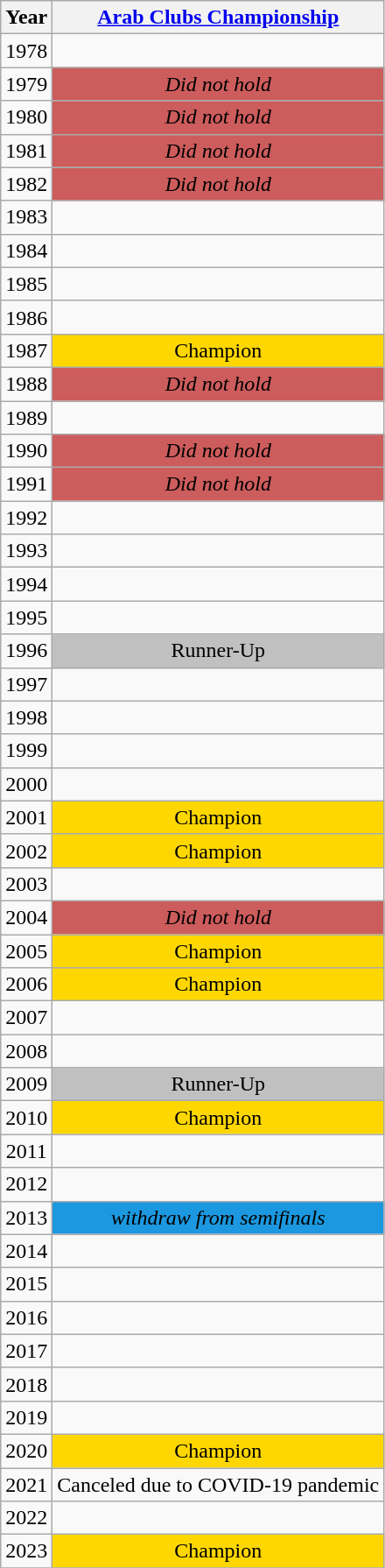<table class="wikitable" style="text-align: center;">
<tr>
<th>Year</th>
<th><a href='#'>Arab Clubs Championship</a></th>
</tr>
<tr>
<td>1978</td>
<td></td>
</tr>
<tr>
<td>1979</td>
<td bgcolor="#cd5c5c"><em>Did not hold</em></td>
</tr>
<tr>
<td>1980</td>
<td bgcolor="#cd5c5c"><em>Did not hold</em></td>
</tr>
<tr>
<td>1981</td>
<td bgcolor="#cd5c5c"><em>Did not hold</em></td>
</tr>
<tr>
<td>1982</td>
<td bgcolor="#cd5c5c"><em>Did not hold</em></td>
</tr>
<tr>
<td>1983</td>
<td></td>
</tr>
<tr>
<td>1984</td>
<td></td>
</tr>
<tr>
<td>1985</td>
<td></td>
</tr>
<tr>
<td>1986</td>
<td></td>
</tr>
<tr>
<td>1987</td>
<td bgcolor=gold>Champion</td>
</tr>
<tr>
<td>1988</td>
<td bgcolor="#cd5c5c"><em>Did not hold</em></td>
</tr>
<tr>
<td>1989</td>
<td></td>
</tr>
<tr>
<td>1990</td>
<td bgcolor="#cd5c5c"><em>Did not hold</em></td>
</tr>
<tr>
<td>1991</td>
<td bgcolor="#cd5c5c"><em>Did not hold</em></td>
</tr>
<tr>
<td>1992</td>
<td></td>
</tr>
<tr>
<td>1993</td>
<td></td>
</tr>
<tr>
<td>1994</td>
<td></td>
</tr>
<tr>
<td>1995</td>
<td></td>
</tr>
<tr>
<td>1996</td>
<td bgcolor=silver>Runner-Up</td>
</tr>
<tr>
<td>1997</td>
<td></td>
</tr>
<tr>
<td>1998</td>
<td></td>
</tr>
<tr>
<td>1999</td>
<td></td>
</tr>
<tr>
<td>2000</td>
<td></td>
</tr>
<tr>
<td>2001</td>
<td bgcolor=gold>Champion</td>
</tr>
<tr>
<td>2002</td>
<td bgcolor=gold>Champion</td>
</tr>
<tr>
<td>2003</td>
<td></td>
</tr>
<tr>
<td>2004</td>
<td bgcolor="#cd5c5c"><em>Did not hold</em></td>
</tr>
<tr>
<td>2005</td>
<td bgcolor=gold>Champion</td>
</tr>
<tr>
<td>2006</td>
<td bgcolor=gold>Champion</td>
</tr>
<tr>
<td>2007</td>
<td></td>
</tr>
<tr>
<td>2008</td>
<td></td>
</tr>
<tr>
<td>2009</td>
<td bgcolor=silver>Runner-Up</td>
</tr>
<tr>
<td>2010</td>
<td bgcolor=gold>Champion</td>
</tr>
<tr>
<td>2011</td>
<td></td>
</tr>
<tr>
<td>2012</td>
<td></td>
</tr>
<tr>
<td>2013</td>
<td bgcolor="#1B98E0"><em>withdraw from semifinals</em></td>
</tr>
<tr>
<td>2014</td>
<td></td>
</tr>
<tr>
<td>2015</td>
<td></td>
</tr>
<tr>
<td>2016</td>
<td></td>
</tr>
<tr>
<td>2017</td>
<td></td>
</tr>
<tr>
<td>2018</td>
<td></td>
</tr>
<tr>
<td>2019</td>
<td></td>
</tr>
<tr>
<td>2020</td>
<td bgcolor=gold>Champion</td>
</tr>
<tr>
<td>2021</td>
<td>Canceled due to COVID-19 pandemic</td>
</tr>
<tr>
<td>2022</td>
<td></td>
</tr>
<tr>
<td>2023</td>
<td bgcolor=gold>Champion</td>
</tr>
<tr>
</tr>
</table>
